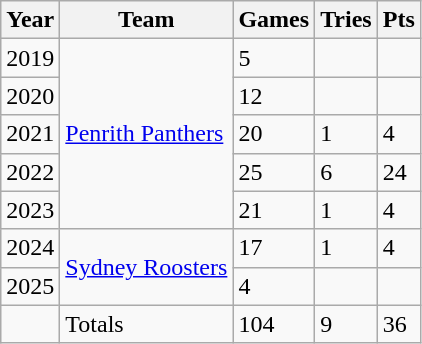<table class="wikitable">
<tr>
<th>Year</th>
<th>Team</th>
<th>Games</th>
<th>Tries</th>
<th>Pts</th>
</tr>
<tr>
<td>2019</td>
<td rowspan="5"> <a href='#'>Penrith Panthers</a></td>
<td>5</td>
<td></td>
<td></td>
</tr>
<tr>
<td>2020</td>
<td>12</td>
<td></td>
<td></td>
</tr>
<tr>
<td>2021</td>
<td>20</td>
<td>1</td>
<td>4</td>
</tr>
<tr>
<td>2022</td>
<td>25</td>
<td>6</td>
<td>24</td>
</tr>
<tr>
<td>2023</td>
<td>21</td>
<td>1</td>
<td>4</td>
</tr>
<tr>
<td>2024</td>
<td rowspan="2"> <a href='#'>Sydney Roosters</a></td>
<td>17</td>
<td>1</td>
<td>4</td>
</tr>
<tr>
<td>2025</td>
<td>4</td>
<td></td>
<td></td>
</tr>
<tr>
<td></td>
<td>Totals</td>
<td>104</td>
<td>9</td>
<td>36</td>
</tr>
</table>
